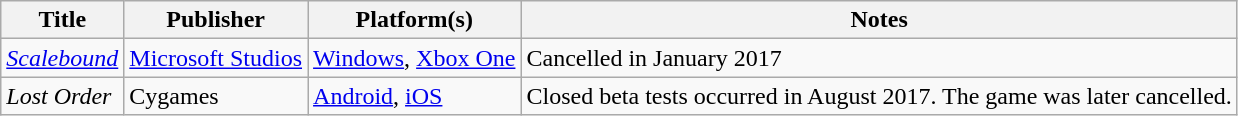<table class="wikitable sortable">
<tr>
<th>Title</th>
<th>Publisher</th>
<th>Platform(s)</th>
<th class="unsortable">Notes</th>
</tr>
<tr>
<td><em><a href='#'>Scalebound</a></em></td>
<td><a href='#'>Microsoft Studios</a></td>
<td><a href='#'>Windows</a>, <a href='#'>Xbox One</a></td>
<td>Cancelled in January 2017</td>
</tr>
<tr>
<td><em>Lost Order</em></td>
<td>Cygames</td>
<td><a href='#'>Android</a>, <a href='#'>iOS</a></td>
<td>Closed beta tests occurred in August 2017. The game was later cancelled.</td>
</tr>
</table>
